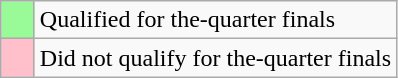<table class="wikitable">
<tr>
<td width=15px bgcolor="#98fb98"></td>
<td>Qualified for the-quarter finals</td>
</tr>
<tr>
<td width=15px bgcolor=pink></td>
<td>Did not qualify for the-quarter finals</td>
</tr>
</table>
